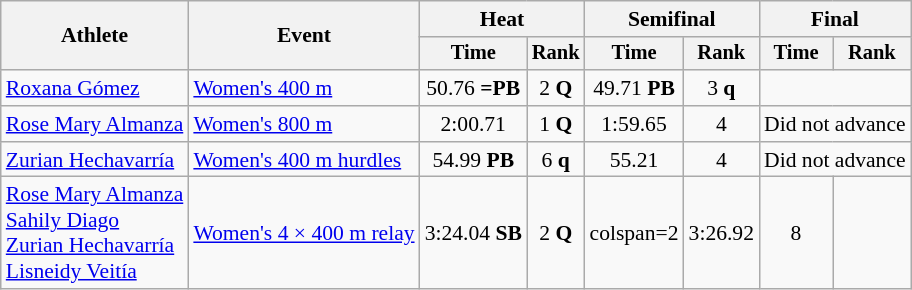<table class=wikitable style=font-size:90%;text-align:center>
<tr>
<th rowspan=2>Athlete</th>
<th rowspan=2>Event</th>
<th colspan=2>Heat</th>
<th colspan=2>Semifinal</th>
<th colspan=2>Final</th>
</tr>
<tr style=font-size:95%>
<th>Time</th>
<th>Rank</th>
<th>Time</th>
<th>Rank</th>
<th>Time</th>
<th>Rank</th>
</tr>
<tr>
<td align=left><a href='#'>Roxana Gómez</a></td>
<td align=left><a href='#'>Women's 400 m</a></td>
<td>50.76 <strong>=PB</strong></td>
<td>2 <strong>Q</strong></td>
<td>49.71 <strong>PB</strong></td>
<td>3 <strong>q</strong></td>
<td colspan=2></td>
</tr>
<tr>
<td align=left><a href='#'>Rose Mary Almanza</a></td>
<td align=left><a href='#'>Women's 800 m</a></td>
<td>2:00.71</td>
<td>1 <strong>Q</strong></td>
<td>1:59.65</td>
<td>4</td>
<td colspan="2">Did not advance</td>
</tr>
<tr>
<td align=left><a href='#'>Zurian Hechavarría</a></td>
<td align=left><a href='#'>Women's 400 m hurdles</a></td>
<td>54.99 <strong>PB</strong></td>
<td>6 <strong>q</strong></td>
<td>55.21</td>
<td>4</td>
<td colspan="2">Did not advance</td>
</tr>
<tr>
<td align=left><a href='#'>Rose Mary Almanza</a><br><a href='#'>Sahily Diago</a><br><a href='#'>Zurian Hechavarría</a><br><a href='#'>Lisneidy Veitía</a></td>
<td align=left><a href='#'>Women's 4 × 400 m relay</a></td>
<td>3:24.04 <strong>SB</strong></td>
<td>2 <strong>Q</strong></td>
<td>colspan=2 </td>
<td>3:26.92</td>
<td>8</td>
</tr>
</table>
